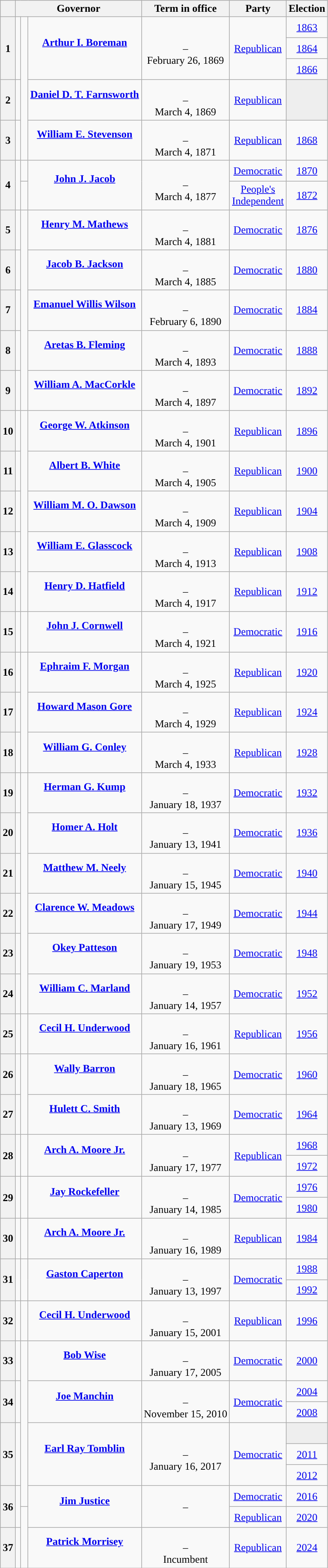<table class="wikitable sortable mw-collapsible sticky-header-multi" style="text-align:center;">
<tr>
<th scope="col" data-sort-type="number"></th>
<th scope="colgroup" colspan="3">Governor</th>
<th scope="col">Term in office</th>
<th scope="col">Party</th>
<th scope="col">Election</th>
</tr>
<tr style="height:2em;">
<th rowspan="3" scope="rowgroup">1</th>
<td rowspan="3" data-sort-value="Boreman, Arthur"></td>
<td rowspan="5" style="background:"> </td>
<td rowspan="3"><strong><a href='#'>Arthur I. Boreman</a></strong><br><br></td>
<td rowspan="3"><br>–<br>February 26, 1869<br></td>
<td rowspan="3"><a href='#'>Republican</a></td>
<td><a href='#'>1863</a></td>
</tr>
<tr style="height:2em;">
<td><a href='#'>1864</a></td>
</tr>
<tr style="height:2em;">
<td><a href='#'>1866</a></td>
</tr>
<tr style="height:2em;">
<th scope="row">2</th>
<td data-sort-value="Farnsworth, Daniel"></td>
<td><strong><a href='#'>Daniel D. T. Farnsworth</a></strong><br><br></td>
<td><br>–<br>March 4, 1869<br></td>
<td><a href='#'>Republican</a></td>
<td style="background:#EEEEEE;"></td>
</tr>
<tr style="height:2em;">
<th scope="row">3</th>
<td data-sort-value="Stevenson, William"></td>
<td><strong><a href='#'>William E. Stevenson</a></strong><br><br></td>
<td><br>–<br>March 4, 1871<br></td>
<td><a href='#'>Republican</a></td>
<td><a href='#'>1868</a></td>
</tr>
<tr style="height:2em;">
<th rowspan="2" scope="rowgroup">4</th>
<td rowspan="2" data-sort-value="Jacob, John"></td>
<td style="color:inherit;background:"></td>
<td rowspan="2"><strong><a href='#'>John J. Jacob</a></strong><br><br></td>
<td rowspan="2"><br>–<br>March 4, 1877<br></td>
<td><a href='#'>Democratic</a></td>
<td><a href='#'>1870</a></td>
</tr>
<tr style="height:2em;">
<td style="color:inherit;background:"></td>
<td><a href='#'>People's<br>Independent</a></td>
<td><a href='#'>1872</a></td>
</tr>
<tr style="height:2em;">
<th scope="row">5</th>
<td data-sort-value="Mathews, Henry"></td>
<td rowspan="5" style="color:inherit;background:"></td>
<td><strong><a href='#'>Henry M. Mathews</a></strong><br><br></td>
<td><br>–<br>March 4, 1881<br></td>
<td><a href='#'>Democratic</a></td>
<td><a href='#'>1876</a></td>
</tr>
<tr style="height:2em;">
<th scope="row">6</th>
<td data-sort-value="Jackson, Jacob"></td>
<td><strong><a href='#'>Jacob B. Jackson</a></strong><br><br></td>
<td><br>–<br>March 4, 1885<br></td>
<td><a href='#'>Democratic</a></td>
<td><a href='#'>1880</a></td>
</tr>
<tr style="height:2em;">
<th scope="row">7</th>
<td data-sort-value="Wilson, Emanuel"></td>
<td><strong><a href='#'>Emanuel Willis Wilson</a></strong><br><br></td>
<td><br>–<br>February 6, 1890<br></td>
<td><a href='#'>Democratic</a></td>
<td><a href='#'>1884</a></td>
</tr>
<tr style="height:2em;">
<th scope="row">8</th>
<td data-sort-value="Fleming, Aretas"></td>
<td><strong><a href='#'>Aretas B. Fleming</a></strong><br><br></td>
<td><br>–<br>March 4, 1893<br></td>
<td><a href='#'>Democratic</a></td>
<td><a href='#'>1888</a></td>
</tr>
<tr style="height:2em;">
<th scope="row">9</th>
<td data-sort-value="MacCorkle, William"></td>
<td><strong><a href='#'>William A. MacCorkle</a></strong><br><br></td>
<td><br>–<br>March 4, 1897<br></td>
<td><a href='#'>Democratic</a></td>
<td><a href='#'>1892</a></td>
</tr>
<tr style="height:2em;">
<th scope="row">10</th>
<td data-sort-value="Atkinson, George"></td>
<td rowspan="5" style="color:inherit;background:"></td>
<td><strong><a href='#'>George W. Atkinson</a></strong><br><br></td>
<td><br>–<br>March 4, 1901<br></td>
<td><a href='#'>Republican</a></td>
<td><a href='#'>1896</a></td>
</tr>
<tr style="height:2em;">
<th scope="row">11</th>
<td data-sort-value="White, Albert"></td>
<td><strong><a href='#'>Albert B. White</a></strong><br><br></td>
<td><br>–<br>March 4, 1905<br></td>
<td><a href='#'>Republican</a></td>
<td><a href='#'>1900</a></td>
</tr>
<tr style="height:2em;">
<th scope="row">12</th>
<td data-sort-value="Dawson, William"></td>
<td><strong><a href='#'>William M. O. Dawson</a></strong><br><br></td>
<td><br>–<br>March 4, 1909<br></td>
<td><a href='#'>Republican</a></td>
<td><a href='#'>1904</a></td>
</tr>
<tr style="height:2em;">
<th scope="row">13</th>
<td data-sort-value="Glasscock, William"></td>
<td><strong><a href='#'>William E. Glasscock</a></strong><br><br></td>
<td><br>–<br>March 4, 1913<br></td>
<td><a href='#'>Republican</a></td>
<td><a href='#'>1908</a></td>
</tr>
<tr style="height:2em;">
<th scope="row">14</th>
<td data-sort-value="Hatfield, Henry"></td>
<td><strong><a href='#'>Henry D. Hatfield</a></strong><br><br></td>
<td><br>–<br>March 4, 1917<br></td>
<td><a href='#'>Republican</a></td>
<td><a href='#'>1912</a></td>
</tr>
<tr style="height:2em;">
<th scope="row">15</th>
<td data-sort-value="Cornwell, John"></td>
<td style="color:inherit;background:"></td>
<td><strong><a href='#'>John J. Cornwell</a></strong><br><br></td>
<td><br>–<br>March 4, 1921<br></td>
<td><a href='#'>Democratic</a></td>
<td><a href='#'>1916</a></td>
</tr>
<tr style="height:2em;">
<th scope="row">16</th>
<td data-sort-value="Morgan, Ephraim"></td>
<td rowspan="3" style="color:inherit;background:"></td>
<td><strong><a href='#'>Ephraim F. Morgan</a></strong><br><br></td>
<td><br>–<br>March 4, 1925<br></td>
<td><a href='#'>Republican</a></td>
<td><a href='#'>1920</a></td>
</tr>
<tr style="height:2em;">
<th scope="row">17</th>
<td data-sort-value="Gore, Howard"></td>
<td><strong><a href='#'>Howard Mason Gore</a></strong><br><br></td>
<td><br>–<br>March 4, 1929<br></td>
<td><a href='#'>Republican</a></td>
<td><a href='#'>1924</a></td>
</tr>
<tr style="height:2em;">
<th scope="row">18</th>
<td data-sort-value="Conley, William"></td>
<td><strong><a href='#'>William G. Conley</a></strong><br><br></td>
<td><br>–<br>March 4, 1933<br></td>
<td><a href='#'>Republican</a></td>
<td><a href='#'>1928</a></td>
</tr>
<tr style="height:2em;">
<th scope="row">19</th>
<td data-sort-value="Kump, Herman"></td>
<td rowspan="6" style="color:inherit;background:"></td>
<td><strong><a href='#'>Herman G. Kump</a></strong><br><br></td>
<td><br>–<br>January 18, 1937<br></td>
<td><a href='#'>Democratic</a></td>
<td><a href='#'>1932</a></td>
</tr>
<tr style="height:2em;">
<th scope="row">20</th>
<td data-sort-value="Holt, Homer"></td>
<td><strong><a href='#'>Homer A. Holt</a></strong><br><br></td>
<td><br>–<br>January 13, 1941<br></td>
<td><a href='#'>Democratic</a></td>
<td><a href='#'>1936</a></td>
</tr>
<tr style="height:2em;">
<th scope="row">21</th>
<td data-sort-value="Neely, Matthew"></td>
<td><strong><a href='#'>Matthew M. Neely</a></strong><br><br></td>
<td><br>–<br>January 15, 1945<br></td>
<td><a href='#'>Democratic</a></td>
<td><a href='#'>1940</a></td>
</tr>
<tr style="height:2em;">
<th scope="row">22</th>
<td data-sort-value="Meadows, Clarence"></td>
<td><strong><a href='#'>Clarence W. Meadows</a></strong><br><br></td>
<td><br>–<br>January 17, 1949<br></td>
<td><a href='#'>Democratic</a></td>
<td><a href='#'>1944</a></td>
</tr>
<tr style="height:2em;">
<th scope="row">23</th>
<td data-sort-value="Patteson, Okey"></td>
<td><strong><a href='#'>Okey Patteson</a></strong><br><br></td>
<td><br>–<br>January 19, 1953<br></td>
<td><a href='#'>Democratic</a></td>
<td><a href='#'>1948</a></td>
</tr>
<tr style="height:2em;">
<th scope="row">24</th>
<td data-sort-value="Marland, William"></td>
<td><strong><a href='#'>William C. Marland</a></strong><br><br></td>
<td><br>–<br>January 14, 1957<br></td>
<td><a href='#'>Democratic</a></td>
<td><a href='#'>1952</a></td>
</tr>
<tr style="height:2em;">
<th scope="row">25</th>
<td data-sort-value="Underwood, Cecil"></td>
<td style="color:inherit;background:"></td>
<td><strong><a href='#'>Cecil H. Underwood</a></strong><br><br></td>
<td><br>–<br>January 16, 1961<br></td>
<td><a href='#'>Republican</a></td>
<td><a href='#'>1956</a></td>
</tr>
<tr style="height:2em;">
<th scope="row">26</th>
<td data-sort-value="Barron, Wally"></td>
<td rowspan="2" style="color:inherit;background:"></td>
<td><strong><a href='#'>Wally Barron</a></strong><br><br></td>
<td><br>–<br>January 18, 1965<br></td>
<td><a href='#'>Democratic</a></td>
<td><a href='#'>1960</a></td>
</tr>
<tr style="height:2em;">
<th scope="row">27</th>
<td data-sort-value="Smith, Hulett"></td>
<td><strong><a href='#'>Hulett C. Smith</a></strong><br><br></td>
<td><br>–<br>January 13, 1969<br></td>
<td><a href='#'>Democratic</a></td>
<td><a href='#'>1964</a></td>
</tr>
<tr style="height:2em;">
<th rowspan="2" scope="rowgroup">28</th>
<td rowspan="2" data-sort-value="Moore, Arch"></td>
<td rowspan="2" style="color:inherit;background:"></td>
<td rowspan="2"><strong><a href='#'>Arch A. Moore Jr.</a></strong><br><br></td>
<td rowspan="2"><br>–<br>January 17, 1977<br></td>
<td rowspan="2"><a href='#'>Republican</a></td>
<td><a href='#'>1968</a></td>
</tr>
<tr style="height:2em;">
<td><a href='#'>1972</a></td>
</tr>
<tr style="height:2em;">
<th rowspan="2" scope="rowgroup">29</th>
<td rowspan="2" data-sort-value="Rockefeller, Jay"></td>
<td rowspan="2" style="color:inherit;background:"></td>
<td rowspan="2"><strong><a href='#'>Jay Rockefeller</a></strong><br><br></td>
<td rowspan="2"><br>–<br>January 14, 1985<br></td>
<td rowspan="2"><a href='#'>Democratic</a></td>
<td><a href='#'>1976</a></td>
</tr>
<tr style="height:2em;">
<td><a href='#'>1980</a></td>
</tr>
<tr style="height:2em;">
<th scope="row">30</th>
<td data-sort-value="Moore, Arch"></td>
<td style="color:inherit;background:"></td>
<td><strong><a href='#'>Arch A. Moore Jr.</a></strong><br><br></td>
<td><br>–<br>January 16, 1989<br></td>
<td><a href='#'>Republican</a></td>
<td><a href='#'>1984</a></td>
</tr>
<tr style="height:2em;">
<th rowspan="2" scope="rowgroup">31</th>
<td rowspan="2" data-sort-value="Caperton, Gaston"></td>
<td rowspan="2" style="color:inherit;background:"></td>
<td rowspan="2"><strong><a href='#'>Gaston Caperton</a></strong><br><br></td>
<td rowspan="2"><br>–<br>January 13, 1997<br></td>
<td rowspan="2"><a href='#'>Democratic</a></td>
<td><a href='#'>1988</a></td>
</tr>
<tr style="height:2em;">
<td><a href='#'>1992</a></td>
</tr>
<tr style="height:2em;">
<th scope="row">32</th>
<td data-sort-value="Underwood, Cecil"></td>
<td style="background:"> </td>
<td><strong><a href='#'>Cecil H. Underwood</a></strong><br><br></td>
<td><br>–<br>January 15, 2001<br></td>
<td><a href='#'>Republican</a></td>
<td><a href='#'>1996</a></td>
</tr>
<tr style="height:2em;">
<th scope="row">33</th>
<td data-sort-value="Wise, Bob"></td>
<td rowspan="7" style="color:inherit;background:"></td>
<td><strong><a href='#'>Bob Wise</a></strong><br><br></td>
<td><br>–<br>January 17, 2005<br></td>
<td><a href='#'>Democratic</a></td>
<td><a href='#'>2000</a></td>
</tr>
<tr style="height:2em;">
<th rowspan="2" scope="rowgroup">34</th>
<td rowspan="2" data-sort-value="Manchin, Joe"></td>
<td rowspan="2"><strong><a href='#'>Joe Manchin</a></strong><br><br></td>
<td rowspan="2"><br>–<br>November 15, 2010<br></td>
<td rowspan="2"><a href='#'>Democratic</a></td>
<td><a href='#'>2004</a></td>
</tr>
<tr style="height:2em;">
<td><a href='#'>2008</a></td>
</tr>
<tr style="height:2em;">
<th rowspan="3" scope="rowgroup">35</th>
<td rowspan="3" data-sort-value="Tomblin, Earl"></td>
<td rowspan="3"><strong><a href='#'>Earl Ray Tomblin</a></strong><br><br></td>
<td rowspan="3"><br>–<br>January 16, 2017<br></td>
<td rowspan="3"><a href='#'>Democratic</a></td>
<td style="background:#EEEEEE;"></td>
</tr>
<tr style="height:2em;">
<td><a href='#'>2011</a><br></td>
</tr>
<tr style="height:2em;">
<td><a href='#'>2012</a></td>
</tr>
<tr style="height:2em;">
<th rowspan="2" scope="rowgroup">36</th>
<td rowspan="2" data-sort-value="Justice, Jim"></td>
<td rowspan="2"><strong><a href='#'>Jim Justice</a></strong><br><br></td>
<td rowspan="2"><br>–<br><br></td>
<td><a href='#'>Democratic</a></td>
<td><a href='#'>2016</a></td>
</tr>
<tr style="height:2em;">
<td rowspan="2" style="color:inherit;background:"></td>
<td><a href='#'>Republican</a></td>
<td><a href='#'>2020</a></td>
</tr>
<tr style="height:2em;">
<th scope="row">37</th>
<td data-sort-value="Morrisey, Patrick"></td>
<td><strong><a href='#'>Patrick Morrisey</a></strong><br><br></td>
<td><br>–<br>Incumbent</td>
<td><a href='#'>Republican</a></td>
<td><a href='#'>2024</a></td>
</tr>
</table>
